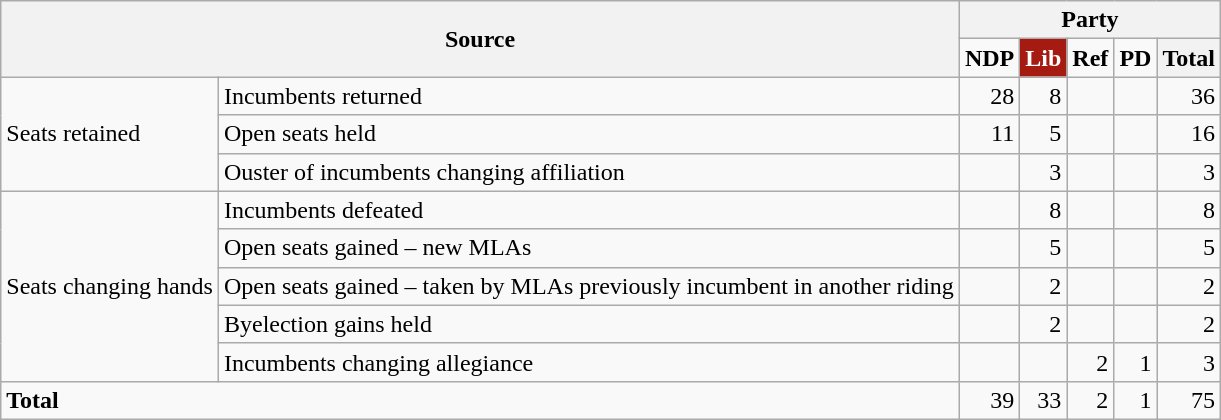<table class="wikitable" style="text-align:right;">
<tr>
<th colspan="2" rowspan="2">Source</th>
<th colspan="5">Party</th>
</tr>
<tr>
<td><strong>NDP</strong></td>
<td style="background: #A51B12; color: white" align="center"><strong>Lib</strong></td>
<td><strong>Ref</strong></td>
<td><strong>PD</strong></td>
<th>Total</th>
</tr>
<tr>
<td rowspan="3" style="text-align:left;">Seats retained</td>
<td style="text-align:left;">Incumbents returned</td>
<td>28</td>
<td>8</td>
<td></td>
<td></td>
<td>36</td>
</tr>
<tr>
<td style="text-align:left;">Open seats held</td>
<td>11</td>
<td>5</td>
<td></td>
<td></td>
<td>16</td>
</tr>
<tr>
<td style="text-align:left;">Ouster of incumbents changing affiliation</td>
<td></td>
<td>3</td>
<td></td>
<td></td>
<td>3</td>
</tr>
<tr>
<td rowspan="5" style="text-align:left;">Seats changing hands</td>
<td style="text-align:left;">Incumbents defeated</td>
<td></td>
<td>8</td>
<td></td>
<td></td>
<td>8</td>
</tr>
<tr>
<td style="text-align:left;">Open seats gained – new MLAs</td>
<td></td>
<td>5</td>
<td></td>
<td></td>
<td>5</td>
</tr>
<tr>
<td style="text-align:left;">Open seats gained – taken by MLAs previously incumbent in another riding</td>
<td></td>
<td>2</td>
<td></td>
<td></td>
<td>2</td>
</tr>
<tr>
<td style="text-align:left;">Byelection gains held</td>
<td></td>
<td>2</td>
<td></td>
<td></td>
<td>2</td>
</tr>
<tr>
<td style="text-align:left;">Incumbents changing allegiance</td>
<td></td>
<td></td>
<td>2</td>
<td>1</td>
<td>3</td>
</tr>
<tr>
<td colspan="2" style="text-align:left;"><strong>Total</strong></td>
<td>39</td>
<td>33</td>
<td>2</td>
<td>1</td>
<td>75</td>
</tr>
</table>
